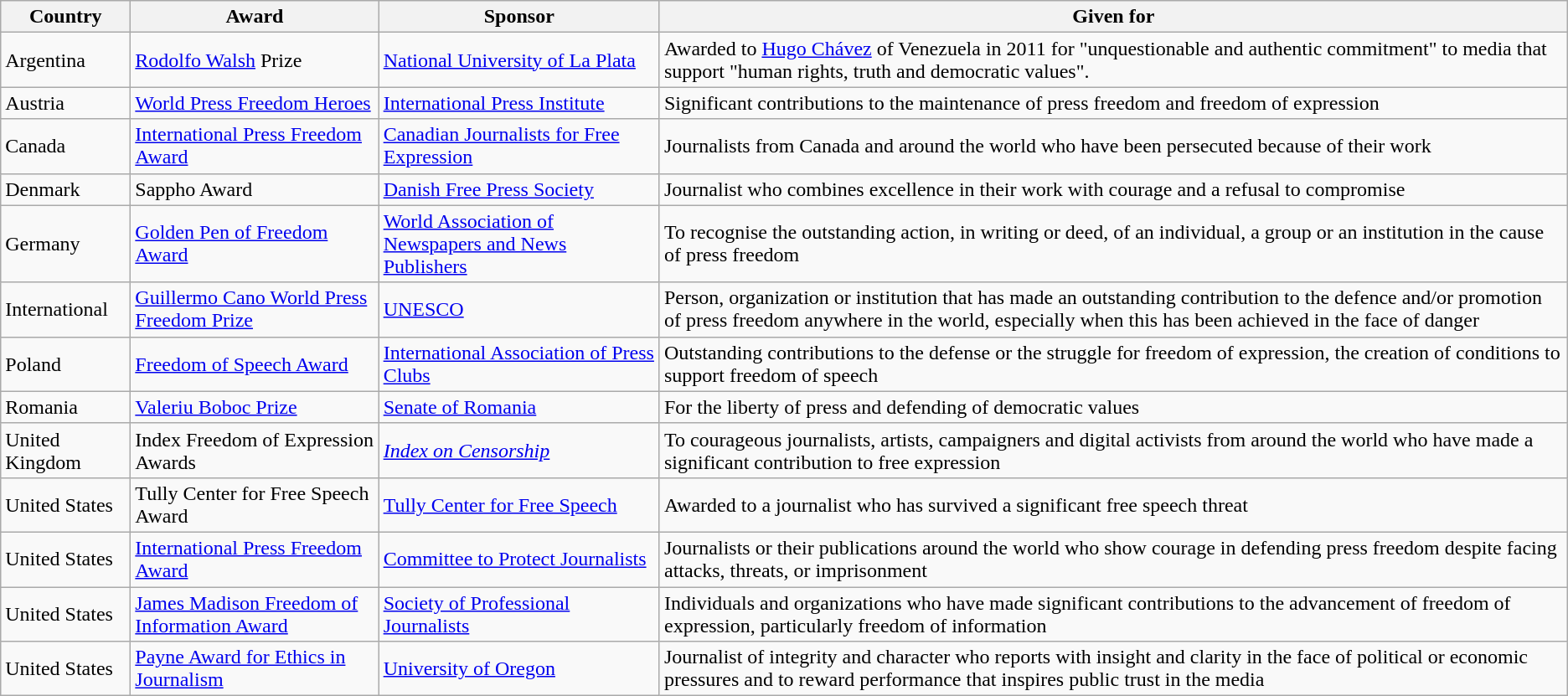<table class="wikitable sortable">
<tr>
<th style="width:6em;">Country</th>
<th>Award</th>
<th>Sponsor</th>
<th>Given for</th>
</tr>
<tr>
<td>Argentina</td>
<td><a href='#'>Rodolfo Walsh</a> Prize</td>
<td><a href='#'>National University of La Plata</a></td>
<td>Awarded to <a href='#'>Hugo Chávez</a> of Venezuela in 2011 for "unquestionable and authentic commitment" to media that support "human rights, truth and democratic values".</td>
</tr>
<tr>
<td>Austria</td>
<td><a href='#'>World Press Freedom Heroes</a></td>
<td><a href='#'>International Press Institute</a></td>
<td>Significant contributions to the maintenance of press freedom and freedom of expression</td>
</tr>
<tr>
<td>Canada</td>
<td><a href='#'>International Press Freedom Award</a></td>
<td><a href='#'>Canadian Journalists for Free Expression</a></td>
<td>Journalists from Canada and around the world who have been persecuted because of their work</td>
</tr>
<tr>
<td>Denmark</td>
<td>Sappho Award</td>
<td><a href='#'>Danish Free Press Society</a></td>
<td>Journalist who combines excellence in their work with courage and a refusal to compromise</td>
</tr>
<tr>
<td>Germany</td>
<td><a href='#'>Golden Pen of Freedom Award</a></td>
<td><a href='#'>World Association of Newspapers and News Publishers</a></td>
<td>To recognise the outstanding action, in writing or deed, of an individual, a group or an institution in the cause of press freedom</td>
</tr>
<tr>
<td>International</td>
<td><a href='#'>Guillermo Cano World Press Freedom Prize</a></td>
<td><a href='#'>UNESCO</a></td>
<td>Person, organization or institution that has made an outstanding contribution to the defence and/or promotion of press freedom anywhere in the world, especially when this has been achieved in the face of danger</td>
</tr>
<tr>
<td>Poland</td>
<td><a href='#'>Freedom of Speech Award</a></td>
<td><a href='#'>International Association of Press Clubs</a></td>
<td>Outstanding contributions to the defense or the struggle for freedom of expression, the creation of conditions to support freedom of speech</td>
</tr>
<tr>
<td>Romania</td>
<td><a href='#'>Valeriu Boboc Prize</a></td>
<td><a href='#'>Senate of Romania</a></td>
<td>For the liberty of press and defending of democratic values</td>
</tr>
<tr>
<td>United Kingdom</td>
<td>Index Freedom of Expression Awards</td>
<td><em><a href='#'>Index on Censorship</a></em></td>
<td>To courageous journalists, artists, campaigners and digital activists from around the world who have made a significant contribution to free expression</td>
</tr>
<tr>
<td>United States</td>
<td>Tully Center for Free Speech Award</td>
<td><a href='#'>Tully Center for Free Speech</a></td>
<td>Awarded to a journalist who has survived a significant free speech threat</td>
</tr>
<tr>
<td>United States</td>
<td><a href='#'>International Press Freedom Award</a></td>
<td><a href='#'>Committee to Protect Journalists</a></td>
<td>Journalists or their publications around the world who show courage in defending press freedom despite facing attacks, threats, or imprisonment</td>
</tr>
<tr>
<td>United States</td>
<td><a href='#'>James Madison Freedom of Information Award</a></td>
<td><a href='#'>Society of Professional Journalists</a></td>
<td>Individuals and organizations who have made significant contributions to the advancement of freedom of expression, particularly freedom of information</td>
</tr>
<tr>
<td>United States</td>
<td><a href='#'>Payne Award for Ethics in Journalism</a></td>
<td><a href='#'>University of Oregon</a></td>
<td>Journalist of integrity and character who reports with insight and clarity in the face of political or economic pressures and to reward performance that inspires public trust in the media</td>
</tr>
</table>
